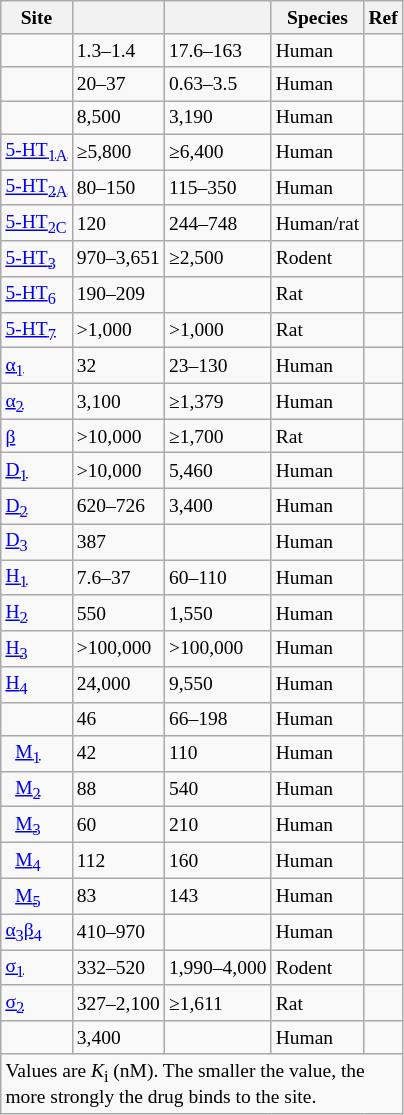<table class="wikitable floatright" style="font-size:small;">
<tr>
<th>Site</th>
<th></th>
<th></th>
<th>Species</th>
<th>Ref</th>
</tr>
<tr>
<td></td>
<td>1.3–1.4</td>
<td>17.6–163</td>
<td>Human</td>
<td></td>
</tr>
<tr>
<td></td>
<td>20–37</td>
<td>0.63–3.5</td>
<td>Human</td>
<td></td>
</tr>
<tr>
<td></td>
<td>8,500</td>
<td>3,190</td>
<td>Human</td>
<td></td>
</tr>
<tr>
<td><a href='#'>5-HT<sub>1A</sub></a></td>
<td>≥5,800</td>
<td>≥6,400</td>
<td>Human</td>
<td></td>
</tr>
<tr>
<td><a href='#'>5-HT<sub>2A</sub></a></td>
<td>80–150</td>
<td>115–350</td>
<td>Human</td>
<td></td>
</tr>
<tr>
<td><a href='#'>5-HT<sub>2C</sub></a></td>
<td>120</td>
<td>244–748</td>
<td>Human/rat</td>
<td></td>
</tr>
<tr>
<td><a href='#'>5-HT<sub>3</sub></a></td>
<td>970–3,651</td>
<td>≥2,500</td>
<td>Rodent</td>
<td></td>
</tr>
<tr>
<td><a href='#'>5-HT<sub>6</sub></a></td>
<td>190–209</td>
<td></td>
<td>Rat</td>
<td></td>
</tr>
<tr>
<td><a href='#'>5-HT<sub>7</sub></a></td>
<td>>1,000</td>
<td>>1,000</td>
<td>Rat</td>
<td></td>
</tr>
<tr>
<td><a href='#'>α<sub>1</sub></a></td>
<td>32</td>
<td>23–130</td>
<td>Human</td>
<td></td>
</tr>
<tr>
<td><a href='#'>α<sub>2</sub></a></td>
<td>3,100</td>
<td>≥1,379</td>
<td>Human</td>
<td></td>
</tr>
<tr>
<td><a href='#'>β</a></td>
<td>>10,000</td>
<td>≥1,700</td>
<td>Rat</td>
<td></td>
</tr>
<tr>
<td><a href='#'>D<sub>1</sub></a></td>
<td>>10,000</td>
<td>5,460</td>
<td>Human</td>
<td></td>
</tr>
<tr>
<td><a href='#'>D<sub>2</sub></a></td>
<td>620–726</td>
<td>3,400</td>
<td>Human</td>
<td></td>
</tr>
<tr>
<td><a href='#'>D<sub>3</sub></a></td>
<td>387</td>
<td></td>
<td>Human</td>
<td></td>
</tr>
<tr>
<td><a href='#'>H<sub>1</sub></a></td>
<td>7.6–37</td>
<td>60–110</td>
<td>Human</td>
<td></td>
</tr>
<tr>
<td><a href='#'>H<sub>2</sub></a></td>
<td>550</td>
<td>1,550</td>
<td>Human</td>
<td></td>
</tr>
<tr>
<td><a href='#'>H<sub>3</sub></a></td>
<td>>100,000</td>
<td>>100,000</td>
<td>Human</td>
<td></td>
</tr>
<tr>
<td><a href='#'>H<sub>4</sub></a></td>
<td>24,000</td>
<td>9,550</td>
<td>Human</td>
<td></td>
</tr>
<tr>
<td></td>
<td>46</td>
<td>66–198</td>
<td>Human</td>
<td></td>
</tr>
<tr>
<td>  <a href='#'>M<sub>1</sub></a></td>
<td>42</td>
<td>110</td>
<td>Human</td>
<td></td>
</tr>
<tr>
<td>  <a href='#'>M<sub>2</sub></a></td>
<td>88</td>
<td>540</td>
<td>Human</td>
<td></td>
</tr>
<tr>
<td>  <a href='#'>M<sub>3</sub></a></td>
<td>60</td>
<td>210</td>
<td>Human</td>
<td></td>
</tr>
<tr>
<td>  <a href='#'>M<sub>4</sub></a></td>
<td>112</td>
<td>160</td>
<td>Human</td>
<td></td>
</tr>
<tr>
<td>  <a href='#'>M<sub>5</sub></a></td>
<td>83</td>
<td>143</td>
<td>Human</td>
<td></td>
</tr>
<tr>
<td><a href='#'>α<sub>3</sub>β<sub>4</sub></a></td>
<td>410–970</td>
<td></td>
<td>Human</td>
<td></td>
</tr>
<tr>
<td><a href='#'>σ<sub>1</sub></a></td>
<td>332–520</td>
<td>1,990–4,000</td>
<td>Rodent</td>
<td></td>
</tr>
<tr>
<td><a href='#'>σ<sub>2</sub></a></td>
<td>327–2,100</td>
<td>≥1,611</td>
<td>Rat</td>
<td></td>
</tr>
<tr>
<td></td>
<td>3,400</td>
<td></td>
<td>Human</td>
<td></td>
</tr>
<tr class="sortbottom">
<td colspan="5" style="width: 1px;">Values are <em>K</em><sub>i</sub> (nM). The smaller the value, the more strongly the drug binds to the site.</td>
</tr>
</table>
